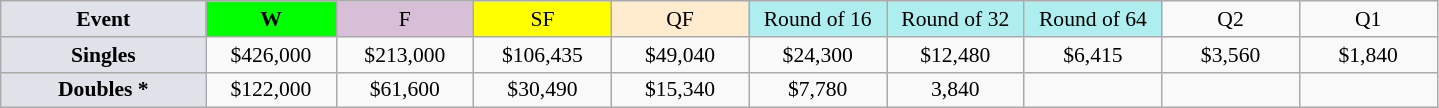<table class=wikitable style=font-size:90%;text-align:center>
<tr>
<td style="width:130px; background:#dfe2e9;"><strong>Event</strong></td>
<td style="width:80px; background:lime;"><strong>W</strong></td>
<td style="width:85px; background:thistle;">F</td>
<td style="width:85px; background:#ff0;">SF</td>
<td style="width:85px; background:#ffebcd;">QF</td>
<td style="width:85px; background:#afeeee;">Round of 16</td>
<td style="width:85px; background:#afeeee;">Round of 32</td>
<td style="width:85px; background:#afeeee;">Round of 64</td>
<td width=85>Q2</td>
<td width=85>Q1</td>
</tr>
<tr>
<td style="background:#dfe2e9;"><strong>Singles</strong></td>
<td>$426,000</td>
<td>$213,000</td>
<td>$106,435</td>
<td>$49,040</td>
<td>$24,300</td>
<td>$12,480</td>
<td>$6,415</td>
<td>$3,560</td>
<td>$1,840</td>
</tr>
<tr>
<td style="background:#dfe2e9;"><strong>Doubles *</strong></td>
<td>$122,000</td>
<td>$61,600</td>
<td>$30,490</td>
<td>$15,340</td>
<td>$7,780</td>
<td>3,840</td>
<td></td>
<td></td>
<td></td>
</tr>
</table>
